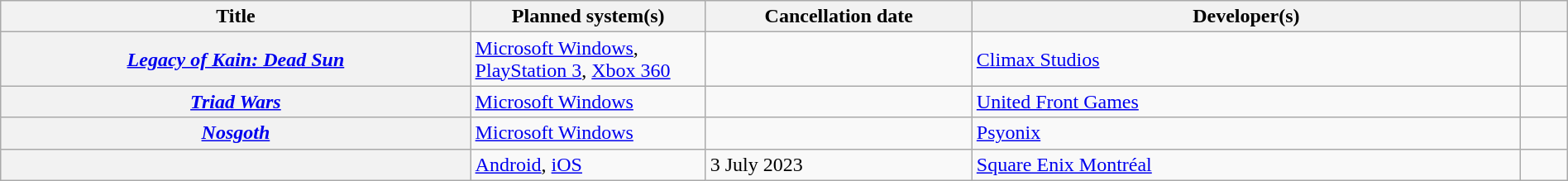<table class="wikitable sortable" style="width: 100%">
<tr>
<th style="width:30%" scope="col">Title</th>
<th style="width:15%" scope="col">Planned system(s)</th>
<th style="width:17%" scope="col">Cancellation date</th>
<th style="width:35%" scope="col">Developer(s)</th>
<th style="width:3%" scope="col" class="unsortable"></th>
</tr>
<tr>
<th scope="row"><em><a href='#'>Legacy of Kain: Dead Sun</a></em></th>
<td><a href='#'>Microsoft Windows</a>, <a href='#'>PlayStation 3</a>, <a href='#'>Xbox 360</a></td>
<td></td>
<td><a href='#'>Climax Studios</a></td>
<td style="text-align:center"></td>
</tr>
<tr>
<th scope="row"><em><a href='#'>Triad Wars</a></em></th>
<td><a href='#'>Microsoft Windows</a></td>
<td></td>
<td><a href='#'>United Front Games</a></td>
<td style="text-align:center"></td>
</tr>
<tr>
<th scope="row"><em><a href='#'>Nosgoth</a></em></th>
<td><a href='#'>Microsoft Windows</a></td>
<td></td>
<td><a href='#'>Psyonix</a></td>
<td style="text-align:center"></td>
</tr>
<tr>
<th></th>
<td><a href='#'>Android</a>, <a href='#'>iOS</a></td>
<td>3 July 2023</td>
<td><a href='#'>Square Enix Montréal</a></td>
<td></td>
</tr>
</table>
